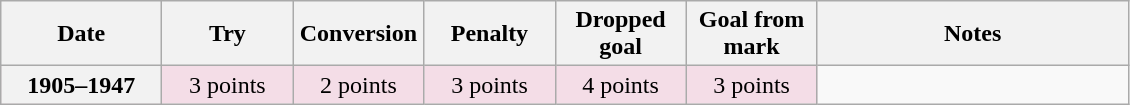<table class="wikitable">
<tr>
<th scope="col" style="width:100px;">Date</th>
<th scope="col" style="width:80px;">Try</th>
<th scope="col" style="width:80px;">Conversion</th>
<th scope="col" style="width:80px;">Penalty</th>
<th scope="col" style="width:80px;">Dropped goal</th>
<th scope="col" style="width:80px;">Goal from mark</th>
<th scope="col" style="width:200px;">Notes<br></th>
</tr>
<tr style="text-align:center;background:#F4DDE7;">
<th>1905–1947</th>
<td>3 points</td>
<td>2 points</td>
<td>3 points</td>
<td>4 points</td>
<td>3 points<br></td>
</tr>
</table>
